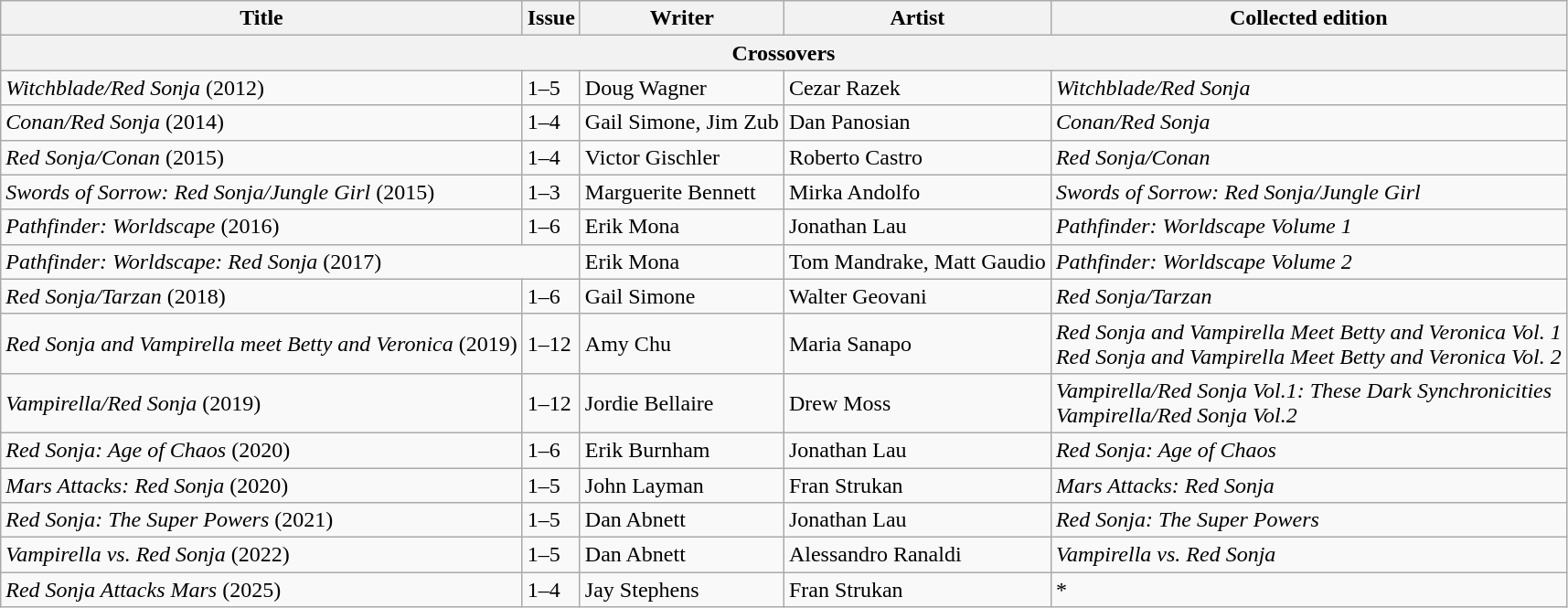<table class="wikitable">
<tr>
<th>Title</th>
<th>Issue</th>
<th>Writer</th>
<th>Artist</th>
<th>Collected edition</th>
</tr>
<tr>
<th colspan="5">Crossovers</th>
</tr>
<tr>
<td><em>Witchblade/Red Sonja</em> (2012)</td>
<td>1–5</td>
<td>Doug Wagner</td>
<td>Cezar Razek</td>
<td><em>Witchblade/Red Sonja</em></td>
</tr>
<tr>
<td><em>Conan/Red Sonja</em> (2014)</td>
<td>1–4</td>
<td>Gail Simone, Jim Zub</td>
<td>Dan Panosian</td>
<td><em>Conan/Red Sonja</em></td>
</tr>
<tr>
<td><em>Red Sonja/Conan</em> (2015)</td>
<td>1–4</td>
<td>Victor Gischler</td>
<td>Roberto Castro</td>
<td><em>Red Sonja/Conan</em></td>
</tr>
<tr>
<td><em>Swords of Sorrow: Red Sonja/Jungle Girl</em> (2015)</td>
<td>1–3</td>
<td>Marguerite Bennett</td>
<td>Mirka Andolfo</td>
<td><em>Swords of Sorrow: Red Sonja/Jungle Girl</em></td>
</tr>
<tr>
<td><em>Pathfinder: Worldscape</em> (2016)</td>
<td>1–6</td>
<td>Erik Mona</td>
<td>Jonathan Lau</td>
<td><em>Pathfinder: Worldscape Volume 1</em></td>
</tr>
<tr>
<td colspan="2"><em>Pathfinder: Worldscape: Red Sonja</em> (2017)</td>
<td>Erik Mona</td>
<td>Tom Mandrake, Matt Gaudio</td>
<td><em>Pathfinder: Worldscape Volume 2</em></td>
</tr>
<tr>
<td><em>Red Sonja/Tarzan</em> (2018)</td>
<td>1–6</td>
<td>Gail Simone</td>
<td>Walter Geovani</td>
<td><em>Red Sonja/Tarzan</em></td>
</tr>
<tr>
<td><em>Red Sonja and Vampirella meet Betty and Veronica</em> (2019)</td>
<td>1–12</td>
<td>Amy Chu</td>
<td>Maria Sanapo</td>
<td><em>Red Sonja and Vampirella Meet Betty and Veronica Vol. 1</em><br><em>Red Sonja and Vampirella Meet Betty and Veronica Vol. 2</em></td>
</tr>
<tr>
<td><em>Vampirella/Red Sonja</em> (2019)</td>
<td>1–12</td>
<td>Jordie Bellaire</td>
<td>Drew Moss</td>
<td><em>Vampirella/Red Sonja Vol.1: These Dark Synchronicities</em><br><em>Vampirella/Red Sonja Vol.2</em></td>
</tr>
<tr>
<td><em>Red Sonja: Age of Chaos</em> (2020)</td>
<td>1–6</td>
<td>Erik Burnham</td>
<td>Jonathan Lau</td>
<td><em>Red Sonja: Age of Chaos</em> </td>
</tr>
<tr>
<td><em>Mars Attacks: Red Sonja</em> (2020)</td>
<td>1–5</td>
<td>John Layman</td>
<td>Fran Strukan</td>
<td><em>Mars Attacks: Red Sonja</em></td>
</tr>
<tr>
<td><em>Red Sonja: The Super Powers</em> (2021)</td>
<td>1–5</td>
<td>Dan Abnett</td>
<td>Jonathan Lau</td>
<td><em>Red Sonja: The Super Powers</em></td>
</tr>
<tr>
<td><em>Vampirella vs. Red Sonja</em> (2022)</td>
<td>1–5</td>
<td>Dan Abnett</td>
<td>Alessandro Ranaldi</td>
<td><em>Vampirella vs. Red Sonja</em></td>
</tr>
<tr>
<td><em>Red Sonja Attacks Mars</em> (2025)</td>
<td>1–4</td>
<td>Jay Stephens</td>
<td>Fran Strukan</td>
<td>*</td>
</tr>
</table>
